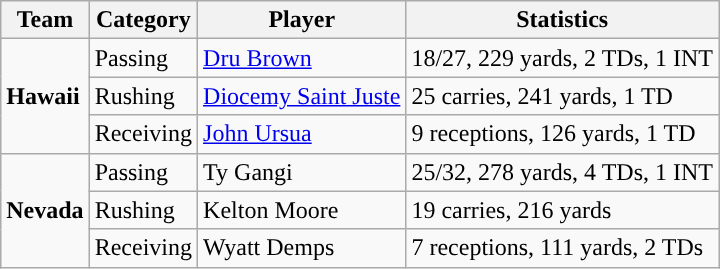<table class="wikitable" style="float: left;">
<tr>
<th>Team</th>
<th>Category</th>
<th>Player</th>
<th>Statistics</th>
</tr>
<tr>
<td rowspan=3><strong>Hawaii</strong></td>
<td>Passing</td>
<td><a href='#'>Dru Brown</a></td>
<td>18/27, 229 yards, 2 TDs, 1 INT</td>
</tr>
<tr>
<td>Rushing</td>
<td><a href='#'>Diocemy Saint Juste</a></td>
<td>25 carries, 241 yards, 1 TD</td>
</tr>
<tr>
<td>Receiving</td>
<td><a href='#'>John Ursua</a></td>
<td>9 receptions, 126 yards, 1 TD</td>
</tr>
<tr>
<td rowspan=3><strong>Nevada</strong></td>
<td>Passing</td>
<td>Ty Gangi</td>
<td>25/32, 278 yards, 4 TDs, 1 INT</td>
</tr>
<tr>
<td>Rushing</td>
<td>Kelton Moore</td>
<td>19 carries, 216 yards</td>
</tr>
<tr>
<td>Receiving</td>
<td>Wyatt Demps</td>
<td>7 receptions, 111 yards, 2 TDs</td>
</tr>
</table>
